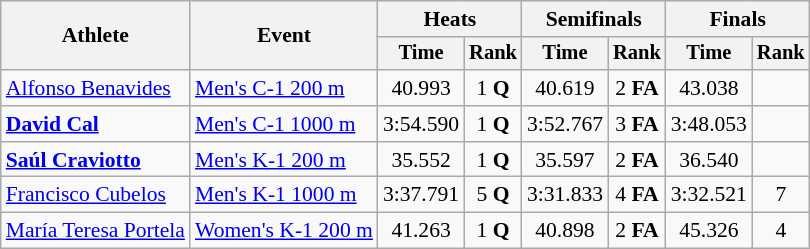<table class="wikitable" style="font-size:90%">
<tr>
<th rowspan=2>Athlete</th>
<th rowspan=2>Event</th>
<th colspan=2>Heats</th>
<th colspan=2>Semifinals</th>
<th colspan=2>Finals</th>
</tr>
<tr style="font-size:95%">
<th>Time</th>
<th>Rank</th>
<th>Time</th>
<th>Rank</th>
<th>Time</th>
<th>Rank</th>
</tr>
<tr align=center>
<td align=left><a href='#'>Alfonso Benavides</a></td>
<td align=left><a href='#'>Men's C-1 200 m</a></td>
<td>40.993</td>
<td>1 <strong>Q</strong></td>
<td>40.619</td>
<td>2 <strong>FA</strong></td>
<td>43.038</td>
<td></td>
</tr>
<tr align=center>
<td align=left><strong><a href='#'>David Cal</a></strong></td>
<td align=left><a href='#'>Men's C-1 1000 m</a></td>
<td>3:54.590</td>
<td>1 <strong>Q</strong></td>
<td>3:52.767</td>
<td>3 <strong>FA</strong></td>
<td>3:48.053</td>
<td></td>
</tr>
<tr align=center>
<td align=left><strong><a href='#'>Saúl Craviotto</a></strong></td>
<td align=left><a href='#'>Men's K-1 200 m</a></td>
<td>35.552</td>
<td>1 <strong>Q</strong></td>
<td>35.597</td>
<td>2 <strong>FA</strong></td>
<td>36.540</td>
<td></td>
</tr>
<tr align=center>
<td align=left><a href='#'>Francisco Cubelos</a></td>
<td align=left><a href='#'>Men's K-1 1000 m</a></td>
<td>3:37.791</td>
<td>5 <strong>Q</strong></td>
<td>3:31.833</td>
<td>4 <strong>FA</strong></td>
<td>3:32.521</td>
<td>7</td>
</tr>
<tr align=center>
<td align=left><a href='#'>María Teresa Portela</a></td>
<td align=left><a href='#'>Women's K-1 200 m</a></td>
<td>41.263</td>
<td>1 <strong>Q</strong></td>
<td>40.898</td>
<td>2 <strong>FA</strong></td>
<td>45.326</td>
<td>4</td>
</tr>
</table>
